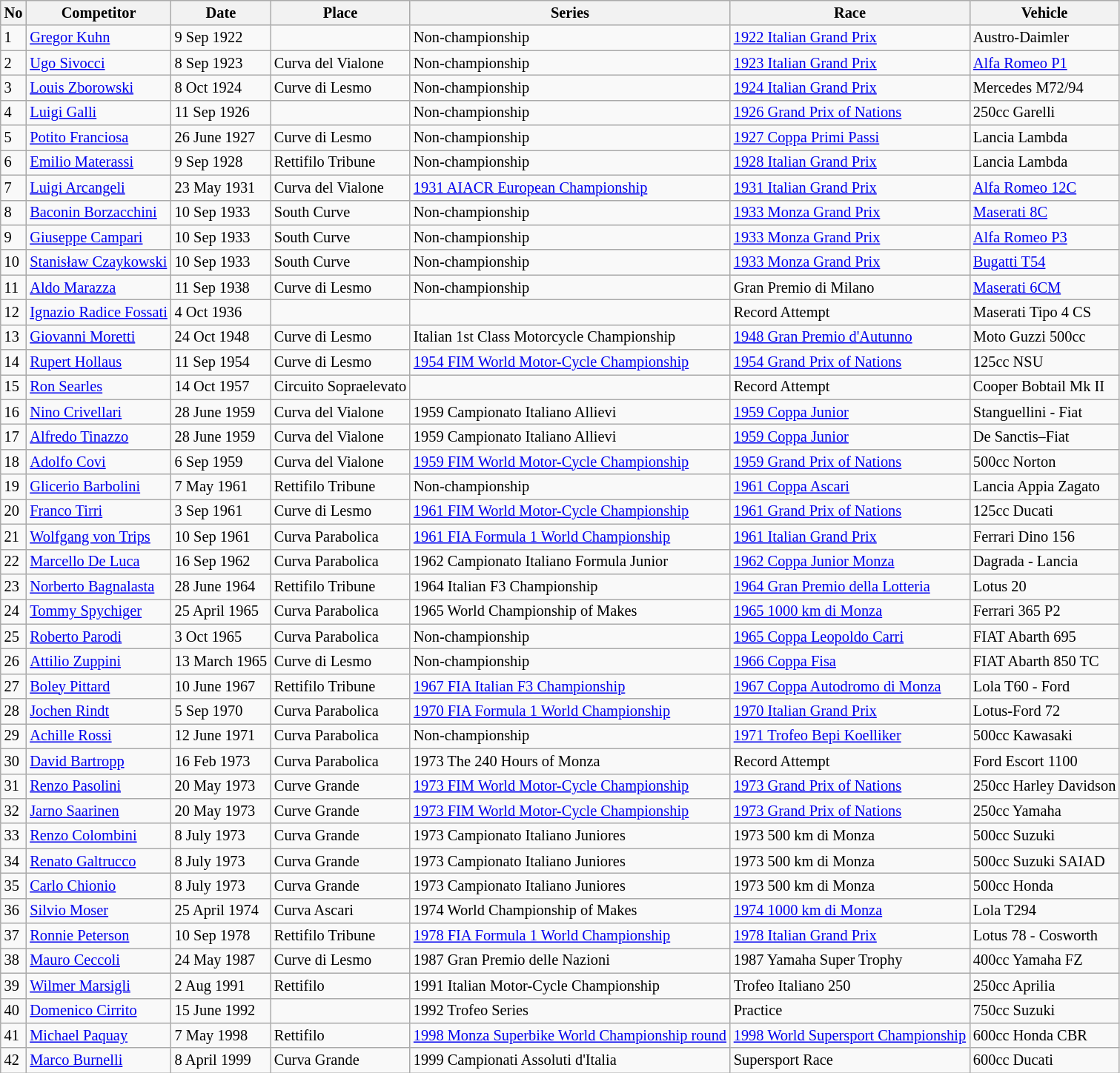<table class="wikitable" style="font-size: 85%;">
<tr>
<th>No</th>
<th>Competitor</th>
<th>Date</th>
<th>Place</th>
<th>Series</th>
<th>Race</th>
<th>Vehicle</th>
</tr>
<tr>
<td>1</td>
<td>  <a href='#'>Gregor Kuhn</a></td>
<td>9 Sep 1922</td>
<td></td>
<td>Non-championship</td>
<td><a href='#'>1922 Italian Grand Prix</a></td>
<td>Austro-Daimler</td>
</tr>
<tr>
<td>2</td>
<td> <a href='#'>Ugo Sivocci</a></td>
<td>8 Sep 1923</td>
<td>Curva del Vialone</td>
<td>Non-championship</td>
<td><a href='#'>1923 Italian Grand Prix</a></td>
<td><a href='#'>Alfa Romeo P1</a></td>
</tr>
<tr>
<td>3</td>
<td>  <a href='#'>Louis Zborowski</a></td>
<td>8 Oct 1924</td>
<td>Curve di Lesmo</td>
<td>Non-championship</td>
<td><a href='#'>1924 Italian Grand Prix</a></td>
<td>Mercedes M72/94</td>
</tr>
<tr>
<td>4</td>
<td>  <a href='#'>Luigi Galli</a></td>
<td>11 Sep 1926</td>
<td></td>
<td>Non-championship</td>
<td><a href='#'>1926 Grand Prix of Nations</a></td>
<td>250cc Garelli</td>
</tr>
<tr>
<td>5</td>
<td> <a href='#'>Potito Franciosa</a></td>
<td>26 June 1927</td>
<td>Curve di Lesmo</td>
<td>Non-championship</td>
<td><a href='#'>1927 Coppa Primi Passi</a></td>
<td>Lancia Lambda</td>
</tr>
<tr>
<td>6</td>
<td> <a href='#'>Emilio Materassi</a></td>
<td>9 Sep 1928</td>
<td>Rettifilo Tribune</td>
<td>Non-championship</td>
<td><a href='#'>1928 Italian Grand Prix</a></td>
<td>Lancia Lambda</td>
</tr>
<tr>
<td>7</td>
<td> <a href='#'>Luigi Arcangeli</a></td>
<td>23 May 1931</td>
<td>Curva del Vialone</td>
<td><a href='#'>1931 AIACR European Championship</a></td>
<td><a href='#'>1931 Italian Grand Prix</a></td>
<td><a href='#'>Alfa Romeo 12C</a></td>
</tr>
<tr>
<td>8</td>
<td>  <a href='#'>Baconin Borzacchini</a></td>
<td>10 Sep 1933</td>
<td>South Curve</td>
<td>Non-championship</td>
<td><a href='#'>1933 Monza Grand Prix</a></td>
<td><a href='#'>Maserati 8C</a></td>
</tr>
<tr>
<td>9</td>
<td> <a href='#'>Giuseppe Campari</a></td>
<td>10 Sep 1933</td>
<td>South Curve</td>
<td>Non-championship</td>
<td><a href='#'>1933 Monza Grand Prix</a></td>
<td><a href='#'>Alfa Romeo P3</a></td>
</tr>
<tr>
<td>10</td>
<td>  <a href='#'>Stanisław Czaykowski</a></td>
<td>10 Sep 1933</td>
<td>South Curve</td>
<td>Non-championship</td>
<td><a href='#'>1933 Monza Grand Prix</a></td>
<td><a href='#'>Bugatti T54</a></td>
</tr>
<tr>
<td>11</td>
<td> <a href='#'>Aldo Marazza</a></td>
<td>11 Sep 1938</td>
<td>Curve di Lesmo</td>
<td>Non-championship</td>
<td>Gran Premio di Milano</td>
<td><a href='#'>Maserati 6CM</a></td>
</tr>
<tr>
<td>12</td>
<td> <a href='#'>Ignazio Radice Fossati</a></td>
<td>4 Oct 1936</td>
<td></td>
<td></td>
<td>Record Attempt</td>
<td>Maserati Tipo 4 CS</td>
</tr>
<tr>
<td>13</td>
<td>  <a href='#'>Giovanni Moretti</a></td>
<td>24 Oct 1948</td>
<td>Curve di Lesmo</td>
<td>Italian 1st Class Motorcycle Championship</td>
<td><a href='#'>1948 Gran Premio d'Autunno</a></td>
<td>Moto Guzzi 500cc</td>
</tr>
<tr>
<td>14</td>
<td>  <a href='#'>Rupert Hollaus</a></td>
<td>11 Sep 1954</td>
<td>Curve di Lesmo</td>
<td><a href='#'>1954 FIM World Motor-Cycle Championship</a></td>
<td><a href='#'>1954 Grand Prix of Nations</a></td>
<td>125cc NSU</td>
</tr>
<tr>
<td>15</td>
<td>  <a href='#'>Ron Searles</a></td>
<td>14 Oct 1957</td>
<td>Circuito Sopraelevato</td>
<td></td>
<td>Record Attempt</td>
<td>Cooper Bobtail Mk II</td>
</tr>
<tr>
<td>16</td>
<td>  <a href='#'>Nino Crivellari</a></td>
<td>28 June 1959</td>
<td>Curva del Vialone</td>
<td>1959 Campionato Italiano Allievi</td>
<td><a href='#'>1959 Coppa Junior</a></td>
<td>Stanguellini -  Fiat</td>
</tr>
<tr>
<td>17</td>
<td>  <a href='#'>Alfredo Tinazzo</a></td>
<td>28 June 1959</td>
<td>Curva del Vialone</td>
<td>1959 Campionato Italiano Allievi</td>
<td><a href='#'>1959 Coppa Junior</a></td>
<td>De Sanctis–Fiat</td>
</tr>
<tr>
<td>18</td>
<td>  <a href='#'>Adolfo Covi</a></td>
<td>6 Sep 1959</td>
<td>Curva del Vialone</td>
<td><a href='#'>1959 FIM World Motor-Cycle Championship</a></td>
<td><a href='#'>1959 Grand Prix of Nations</a></td>
<td>500cc Norton</td>
</tr>
<tr>
<td>19</td>
<td>  <a href='#'>Glicerio Barbolini</a></td>
<td>7 May 1961</td>
<td>Rettifilo Tribune</td>
<td>Non-championship</td>
<td><a href='#'>1961 Coppa Ascari</a></td>
<td>Lancia Appia Zagato</td>
</tr>
<tr>
<td>20</td>
<td>  <a href='#'>Franco Tirri</a></td>
<td>3 Sep 1961</td>
<td>Curve di Lesmo</td>
<td><a href='#'>1961 FIM World Motor-Cycle Championship</a></td>
<td><a href='#'>1961 Grand Prix of Nations</a></td>
<td>125cc Ducati</td>
</tr>
<tr>
<td>21</td>
<td> <a href='#'>Wolfgang von Trips</a></td>
<td>10 Sep 1961</td>
<td>Curva Parabolica</td>
<td><a href='#'>1961 FIA Formula 1 World Championship</a></td>
<td><a href='#'>1961 Italian Grand Prix</a></td>
<td>Ferrari Dino 156</td>
</tr>
<tr>
<td>22</td>
<td>  <a href='#'>Marcello De Luca</a></td>
<td>16 Sep 1962</td>
<td>Curva Parabolica</td>
<td>1962 Campionato Italiano Formula Junior</td>
<td><a href='#'>1962 Coppa Junior Monza</a></td>
<td>Dagrada - Lancia</td>
</tr>
<tr>
<td>23</td>
<td>  <a href='#'>Norberto Bagnalasta</a></td>
<td>28 June 1964</td>
<td>Rettifilo Tribune</td>
<td>1964 Italian F3 Championship</td>
<td><a href='#'>1964 Gran Premio della Lotteria</a></td>
<td>Lotus 20</td>
</tr>
<tr>
<td>24</td>
<td>  <a href='#'>Tommy Spychiger</a></td>
<td>25 April 1965</td>
<td>Curva Parabolica</td>
<td>1965 World Championship of Makes</td>
<td><a href='#'>1965 1000 km di Monza</a></td>
<td>Ferrari 365 P2</td>
</tr>
<tr>
<td>25</td>
<td>  <a href='#'>Roberto Parodi</a></td>
<td>3 Oct 1965</td>
<td>Curva Parabolica</td>
<td>Non-championship</td>
<td><a href='#'>1965 Coppa Leopoldo Carri</a></td>
<td>FIAT Abarth 695</td>
</tr>
<tr>
<td>26</td>
<td>  <a href='#'>Attilio Zuppini</a></td>
<td>13 March 1965</td>
<td>Curve di Lesmo</td>
<td>Non-championship</td>
<td><a href='#'>1966 Coppa Fisa</a></td>
<td>FIAT Abarth 850 TC</td>
</tr>
<tr>
<td>27</td>
<td> <a href='#'>Boley Pittard</a></td>
<td>10 June 1967</td>
<td>Rettifilo Tribune</td>
<td><a href='#'>1967 FIA Italian F3 Championship</a></td>
<td><a href='#'>1967 Coppa Autodromo di Monza</a></td>
<td>Lola T60 - Ford</td>
</tr>
<tr>
<td>28</td>
<td> <a href='#'>Jochen Rindt</a></td>
<td>5 Sep 1970</td>
<td>Curva Parabolica</td>
<td><a href='#'>1970 FIA Formula 1 World Championship</a></td>
<td><a href='#'>1970 Italian Grand Prix</a></td>
<td>Lotus-Ford 72</td>
</tr>
<tr>
<td>29</td>
<td> <a href='#'>Achille Rossi</a></td>
<td>12 June 1971</td>
<td>Curva Parabolica</td>
<td>Non-championship</td>
<td><a href='#'>1971 Trofeo Bepi Koelliker</a></td>
<td>500cc Kawasaki</td>
</tr>
<tr>
<td>30</td>
<td>  <a href='#'>David Bartropp</a></td>
<td>16 Feb 1973</td>
<td>Curva Parabolica</td>
<td>1973 The 240 Hours of Monza</td>
<td>Record Attempt</td>
<td>Ford Escort 1100</td>
</tr>
<tr>
<td>31</td>
<td>  <a href='#'>Renzo Pasolini</a></td>
<td>20 May 1973</td>
<td>Curve Grande</td>
<td><a href='#'>1973 FIM World Motor-Cycle Championship</a></td>
<td><a href='#'>1973 Grand Prix of Nations</a></td>
<td>250cc Harley Davidson</td>
</tr>
<tr>
<td>32</td>
<td>  <a href='#'>Jarno Saarinen</a></td>
<td>20 May 1973</td>
<td>Curve Grande</td>
<td><a href='#'>1973 FIM World Motor-Cycle Championship</a></td>
<td><a href='#'>1973 Grand Prix of Nations</a></td>
<td>250cc Yamaha</td>
</tr>
<tr>
<td>33</td>
<td>  <a href='#'>Renzo Colombini</a></td>
<td>8 July 1973</td>
<td>Curva Grande</td>
<td>1973 Campionato Italiano Juniores</td>
<td>1973 500 km di Monza</td>
<td>500cc Suzuki</td>
</tr>
<tr>
<td>34</td>
<td>  <a href='#'>Renato Galtrucco</a></td>
<td>8 July 1973</td>
<td>Curva Grande</td>
<td>1973 Campionato Italiano Juniores</td>
<td>1973 500 km di Monza</td>
<td>500cc Suzuki SAIAD</td>
</tr>
<tr>
<td>35</td>
<td>  <a href='#'>Carlo Chionio</a></td>
<td>8 July 1973</td>
<td>Curva Grande</td>
<td>1973 Campionato Italiano Juniores</td>
<td>1973 500 km di Monza</td>
<td>500cc Honda</td>
</tr>
<tr>
<td>36</td>
<td>  <a href='#'>Silvio Moser</a></td>
<td>25 April 1974</td>
<td>Curva Ascari</td>
<td>1974 World Championship of Makes</td>
<td><a href='#'>1974 1000 km di Monza</a></td>
<td>Lola T294</td>
</tr>
<tr>
<td>37</td>
<td> <a href='#'>Ronnie Peterson</a></td>
<td>10 Sep 1978</td>
<td>Rettifilo Tribune</td>
<td><a href='#'>1978 FIA Formula 1 World Championship</a></td>
<td><a href='#'>1978 Italian Grand Prix</a></td>
<td>Lotus 78 - Cosworth</td>
</tr>
<tr>
<td>38</td>
<td>  <a href='#'>Mauro Ceccoli</a></td>
<td>24 May 1987</td>
<td>Curve di Lesmo</td>
<td>1987 Gran Premio delle Nazioni</td>
<td>1987 Yamaha Super Trophy</td>
<td>400cc Yamaha FZ</td>
</tr>
<tr>
<td>39</td>
<td>  <a href='#'>Wilmer Marsigli</a></td>
<td>2 Aug 1991</td>
<td>Rettifilo</td>
<td>1991 Italian Motor-Cycle Championship</td>
<td>Trofeo Italiano 250</td>
<td>250cc Aprilia</td>
</tr>
<tr>
<td>40</td>
<td>  <a href='#'>Domenico Cirrito</a></td>
<td>15 June 1992</td>
<td></td>
<td>1992 Trofeo Series</td>
<td>Practice</td>
<td>750cc Suzuki</td>
</tr>
<tr>
<td>41</td>
<td>  <a href='#'>Michael Paquay</a></td>
<td>7 May 1998</td>
<td>Rettifilo</td>
<td><a href='#'>1998 Monza Superbike World Championship round</a></td>
<td><a href='#'>1998 World Supersport Championship</a></td>
<td>600cc Honda CBR</td>
</tr>
<tr>
<td>42</td>
<td>  <a href='#'>Marco Burnelli</a></td>
<td>8 April 1999</td>
<td>Curva Grande</td>
<td>1999 Campionati Assoluti d'Italia</td>
<td>Supersport Race</td>
<td>600cc Ducati</td>
</tr>
</table>
